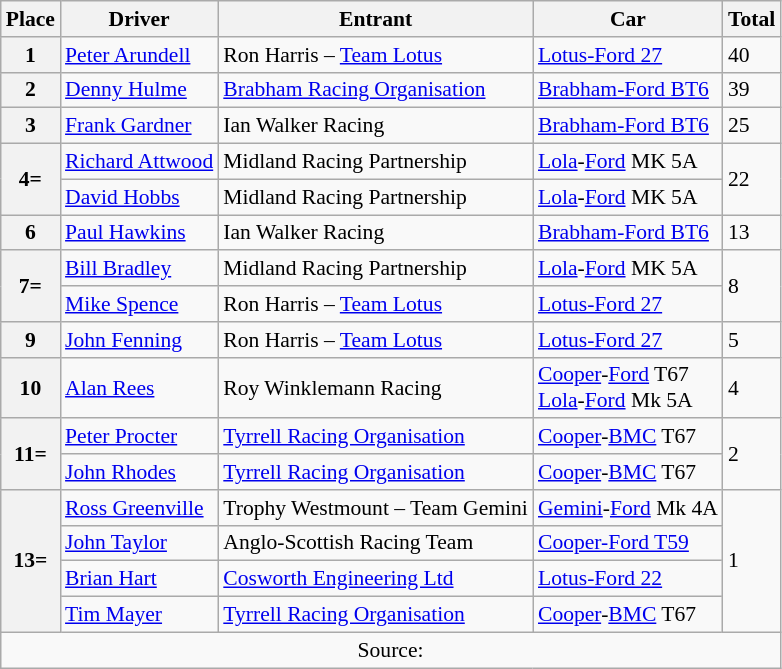<table class="wikitable" style="font-size: 90%;">
<tr>
<th>Place</th>
<th>Driver</th>
<th>Entrant</th>
<th>Car</th>
<th>Total</th>
</tr>
<tr>
<th>1</th>
<td> <a href='#'>Peter Arundell</a></td>
<td>Ron Harris – <a href='#'>Team Lotus</a></td>
<td><a href='#'>Lotus-Ford 27</a></td>
<td>40</td>
</tr>
<tr>
<th>2</th>
<td> <a href='#'>Denny Hulme</a></td>
<td><a href='#'>Brabham Racing Organisation</a></td>
<td><a href='#'>Brabham-Ford BT6</a></td>
<td>39</td>
</tr>
<tr>
<th>3</th>
<td> <a href='#'>Frank Gardner</a></td>
<td>Ian Walker Racing</td>
<td><a href='#'>Brabham-Ford BT6</a></td>
<td>25</td>
</tr>
<tr>
<th rowspan=2>4=</th>
<td> <a href='#'>Richard Attwood</a></td>
<td>Midland Racing Partnership</td>
<td><a href='#'>Lola</a>-<a href='#'>Ford</a> MK 5A</td>
<td rowspan=2>22</td>
</tr>
<tr>
<td> <a href='#'>David Hobbs</a></td>
<td>Midland Racing Partnership</td>
<td><a href='#'>Lola</a>-<a href='#'>Ford</a> MK 5A</td>
</tr>
<tr>
<th>6</th>
<td> <a href='#'>Paul Hawkins</a></td>
<td>Ian Walker Racing</td>
<td><a href='#'>Brabham-Ford BT6</a></td>
<td>13</td>
</tr>
<tr>
<th rowspan=2>7=</th>
<td> <a href='#'>Bill Bradley</a></td>
<td>Midland Racing Partnership</td>
<td><a href='#'>Lola</a>-<a href='#'>Ford</a> MK 5A</td>
<td rowspan=2>8</td>
</tr>
<tr>
<td> <a href='#'>Mike Spence</a></td>
<td>Ron Harris – <a href='#'>Team Lotus</a></td>
<td><a href='#'>Lotus-Ford 27</a></td>
</tr>
<tr>
<th>9</th>
<td> <a href='#'>John Fenning</a></td>
<td>Ron Harris – <a href='#'>Team Lotus</a></td>
<td><a href='#'>Lotus-Ford 27</a></td>
<td>5</td>
</tr>
<tr>
<th>10</th>
<td> <a href='#'>Alan Rees</a></td>
<td>Roy Winklemann Racing</td>
<td><a href='#'>Cooper</a>-<a href='#'>Ford</a> T67<br><a href='#'>Lola</a>-<a href='#'>Ford</a> Mk 5A</td>
<td>4</td>
</tr>
<tr>
<th rowspan=2>11=</th>
<td> <a href='#'>Peter Procter</a></td>
<td><a href='#'>Tyrrell Racing Organisation</a></td>
<td><a href='#'>Cooper</a>-<a href='#'>BMC</a> T67</td>
<td rowspan=2>2</td>
</tr>
<tr>
<td> <a href='#'>John Rhodes</a></td>
<td><a href='#'>Tyrrell Racing Organisation</a></td>
<td><a href='#'>Cooper</a>-<a href='#'>BMC</a> T67</td>
</tr>
<tr>
<th rowspan=4>13=</th>
<td> <a href='#'>Ross Greenville</a></td>
<td>Trophy Westmount – Team Gemini</td>
<td><a href='#'>Gemini</a>-<a href='#'>Ford</a> Mk 4A</td>
<td rowspan=4>1</td>
</tr>
<tr>
<td> <a href='#'>John Taylor</a></td>
<td>Anglo-Scottish Racing Team</td>
<td><a href='#'>Cooper-Ford T59</a></td>
</tr>
<tr>
<td> <a href='#'>Brian Hart</a></td>
<td><a href='#'>Cosworth Engineering Ltd</a></td>
<td><a href='#'>Lotus-Ford 22</a></td>
</tr>
<tr>
<td> <a href='#'>Tim Mayer</a></td>
<td><a href='#'>Tyrrell Racing Organisation</a></td>
<td><a href='#'>Cooper</a>-<a href='#'>BMC</a> T67</td>
</tr>
<tr>
<td colspan="5" style="text-align:center;">Source:</td>
</tr>
</table>
